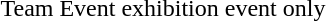<table>
<tr>
<td>Team Event</td>
<td>exhibition event only</td>
</tr>
</table>
